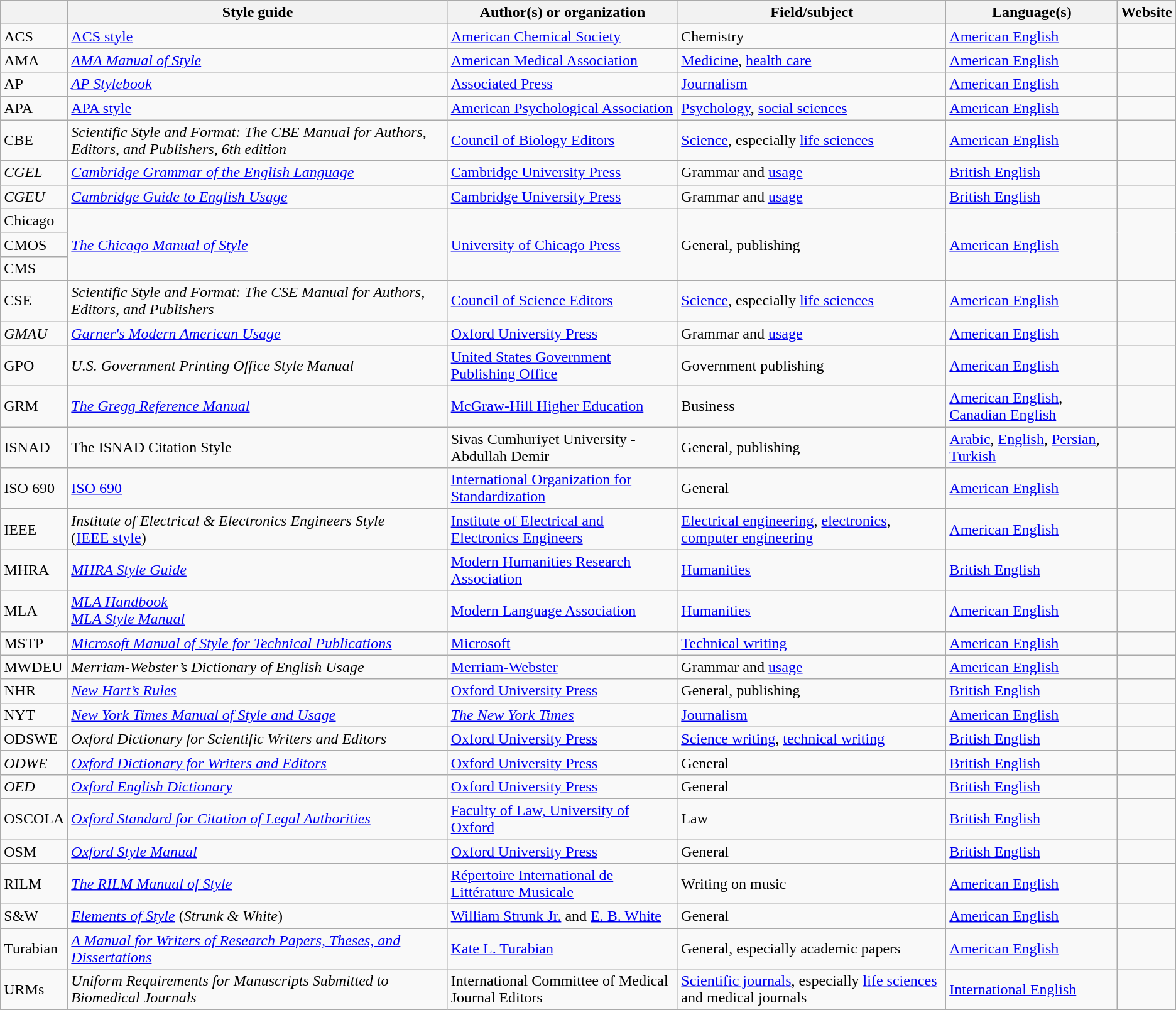<table class="wikitable sortable">
<tr>
<th></th>
<th>Style guide</th>
<th>Author(s) or organization</th>
<th>Field/subject</th>
<th>Language(s)</th>
<th>Website</th>
</tr>
<tr>
<td>ACS</td>
<td><a href='#'>ACS style</a></td>
<td><a href='#'>American Chemical Society</a></td>
<td>Chemistry</td>
<td><a href='#'>American English</a></td>
<td></td>
</tr>
<tr>
<td>AMA</td>
<td><em><a href='#'>AMA Manual of Style</a></em></td>
<td><a href='#'>American Medical Association</a></td>
<td><a href='#'>Medicine</a>, <a href='#'>health care</a></td>
<td><a href='#'>American English</a></td>
<td></td>
</tr>
<tr>
<td>AP</td>
<td><em><a href='#'>AP Stylebook</a></em></td>
<td><a href='#'>Associated Press</a></td>
<td><a href='#'>Journalism</a></td>
<td><a href='#'>American English</a></td>
<td></td>
</tr>
<tr>
<td>APA</td>
<td><a href='#'>APA style</a></td>
<td><a href='#'>American Psychological Association</a></td>
<td><a href='#'>Psychology</a>, <a href='#'>social sciences</a></td>
<td><a href='#'>American English</a></td>
<td></td>
</tr>
<tr>
<td>CBE</td>
<td><em>Scientific Style and Format: The CBE Manual for Authors, Editors, and Publishers, 6th edition</em></td>
<td><a href='#'>Council of Biology Editors</a></td>
<td><a href='#'>Science</a>, especially <a href='#'>life sciences</a></td>
<td><a href='#'>American English</a></td>
<td></td>
</tr>
<tr>
<td><em>CGEL</em></td>
<td><em><a href='#'>Cambridge Grammar of the English Language</a></em></td>
<td><a href='#'>Cambridge University Press</a></td>
<td>Grammar and <a href='#'>usage</a></td>
<td><a href='#'>British English</a></td>
<td></td>
</tr>
<tr>
<td><em>CGEU</em></td>
<td><em><a href='#'>Cambridge Guide to English Usage</a></em></td>
<td><a href='#'>Cambridge University Press</a></td>
<td>Grammar and <a href='#'>usage</a></td>
<td><a href='#'>British English</a></td>
<td></td>
</tr>
<tr>
<td>Chicago</td>
<td rowspan="3"><em><a href='#'>The Chicago Manual of Style</a></em></td>
<td rowspan="3"><a href='#'>University of Chicago Press</a></td>
<td rowspan="3">General, publishing</td>
<td rowspan="3"><a href='#'>American English</a></td>
<td rowspan="3"></td>
</tr>
<tr>
<td>CMOS</td>
</tr>
<tr>
<td>CMS</td>
</tr>
<tr>
<td>CSE</td>
<td><em>Scientific Style and Format: The CSE Manual for Authors, Editors, and Publishers</em></td>
<td><a href='#'>Council of Science Editors</a></td>
<td><a href='#'>Science</a>, especially <a href='#'>life sciences</a></td>
<td><a href='#'>American English</a></td>
<td></td>
</tr>
<tr>
<td><em>GMAU</em></td>
<td><em><a href='#'>Garner's Modern American Usage</a></em></td>
<td><a href='#'>Oxford University Press</a></td>
<td>Grammar and <a href='#'>usage</a></td>
<td><a href='#'>American English</a></td>
<td></td>
</tr>
<tr>
<td>GPO</td>
<td><em>U.S. Government Printing Office Style Manual</em></td>
<td><a href='#'>United States Government Publishing Office</a></td>
<td>Government publishing</td>
<td><a href='#'>American English</a></td>
<td></td>
</tr>
<tr>
<td>GRM</td>
<td><em><a href='#'>The Gregg Reference Manual</a></em></td>
<td><a href='#'>McGraw-Hill Higher Education</a></td>
<td>Business</td>
<td><a href='#'>American English</a>, <a href='#'>Canadian English</a></td>
<td></td>
</tr>
<tr>
<td>ISNAD</td>
<td>The ISNAD Citation Style</td>
<td>Sivas Cumhuriyet University - Abdullah Demir</td>
<td>General, publishing</td>
<td><a href='#'>Arabic</a>, <a href='#'>English</a>, <a href='#'>Persian</a>, <a href='#'>Turkish</a></td>
<td></td>
</tr>
<tr>
<td>ISO 690</td>
<td><a href='#'>ISO 690</a></td>
<td><a href='#'>International Organization for Standardization</a></td>
<td>General</td>
<td><a href='#'>American English</a></td>
<td></td>
</tr>
<tr>
<td>IEEE</td>
<td><em>Institute of Electrical & Electronics Engineers Style</em><br>(<a href='#'>IEEE style</a>)</td>
<td><a href='#'>Institute of Electrical and Electronics Engineers</a></td>
<td><a href='#'>Electrical engineering</a>, <a href='#'>electronics</a>, <a href='#'>computer engineering</a></td>
<td><a href='#'>American English</a></td>
<td></td>
</tr>
<tr>
<td>MHRA</td>
<td><em><a href='#'>MHRA Style Guide</a></em></td>
<td><a href='#'>Modern Humanities Research Association</a></td>
<td><a href='#'>Humanities</a></td>
<td><a href='#'>British English</a></td>
<td></td>
</tr>
<tr>
<td>MLA</td>
<td><em><a href='#'>MLA Handbook</a></em><br><em><a href='#'>MLA Style Manual</a></em></td>
<td><a href='#'>Modern Language Association</a></td>
<td><a href='#'>Humanities</a></td>
<td><a href='#'>American English</a></td>
<td></td>
</tr>
<tr>
<td>MSTP</td>
<td><em><a href='#'>Microsoft Manual of Style for Technical Publications</a></em></td>
<td><a href='#'>Microsoft</a></td>
<td><a href='#'>Technical writing</a></td>
<td><a href='#'>American English</a></td>
<td></td>
</tr>
<tr>
<td>MWDEU</td>
<td><em>Merriam-Webster’s Dictionary of English Usage</em></td>
<td><a href='#'>Merriam-Webster</a></td>
<td>Grammar and <a href='#'>usage</a></td>
<td><a href='#'>American English</a></td>
<td></td>
</tr>
<tr>
<td>NHR</td>
<td><em><a href='#'>New Hart’s Rules</a></em></td>
<td><a href='#'>Oxford University Press</a></td>
<td>General, publishing</td>
<td><a href='#'>British English</a></td>
<td></td>
</tr>
<tr>
<td>NYT</td>
<td><em><a href='#'>New York Times Manual of Style and Usage</a></em></td>
<td><em><a href='#'>The New York Times</a></em></td>
<td><a href='#'>Journalism</a></td>
<td><a href='#'>American English</a></td>
<td></td>
</tr>
<tr>
<td>ODSWE</td>
<td><em>Oxford Dictionary for Scientific Writers and Editors</em></td>
<td><a href='#'>Oxford University Press</a></td>
<td><a href='#'>Science writing</a>, <a href='#'>technical writing</a></td>
<td><a href='#'>British English</a></td>
<td></td>
</tr>
<tr>
<td><em>ODWE</em></td>
<td><em><a href='#'>Oxford Dictionary for Writers and Editors</a></em></td>
<td><a href='#'>Oxford University Press</a></td>
<td>General</td>
<td><a href='#'>British English</a></td>
<td></td>
</tr>
<tr>
<td><em>OED</em></td>
<td><em><a href='#'>Oxford English Dictionary</a></em></td>
<td><a href='#'>Oxford University Press</a></td>
<td>General</td>
<td><a href='#'>British English</a></td>
<td></td>
</tr>
<tr>
<td>OSCOLA</td>
<td><em><a href='#'>Oxford Standard for Citation of Legal Authorities</a></em></td>
<td><a href='#'>Faculty of Law, University of Oxford</a></td>
<td>Law</td>
<td><a href='#'>British English</a></td>
<td></td>
</tr>
<tr>
<td>OSM</td>
<td><em><a href='#'>Oxford Style Manual</a></em></td>
<td><a href='#'>Oxford University Press</a></td>
<td>General</td>
<td><a href='#'>British English</a></td>
<td></td>
</tr>
<tr>
<td>RILM</td>
<td><em><a href='#'>The RILM Manual of Style</a></em></td>
<td><a href='#'>Répertoire International de Littérature Musicale</a></td>
<td>Writing on music</td>
<td><a href='#'>American English</a></td>
<td></td>
</tr>
<tr>
<td>S&W</td>
<td><em><a href='#'>Elements of Style</a></em> (<em>Strunk & White</em>)</td>
<td><a href='#'>William Strunk Jr.</a> and <a href='#'>E. B. White</a></td>
<td>General</td>
<td><a href='#'>American English</a></td>
<td></td>
</tr>
<tr>
<td>Turabian</td>
<td><em><a href='#'>A Manual for Writers of Research Papers, Theses, and Dissertations</a></em></td>
<td><a href='#'>Kate L. Turabian</a></td>
<td>General, especially academic papers</td>
<td><a href='#'>American English</a></td>
<td></td>
</tr>
<tr>
<td>URMs</td>
<td><em>Uniform Requirements for Manuscripts Submitted to Biomedical Journals</em></td>
<td>International Committee of Medical Journal Editors</td>
<td><a href='#'>Scientific journals</a>, especially <a href='#'>life sciences</a> and medical journals</td>
<td><a href='#'>International English</a></td>
<td></td>
</tr>
</table>
